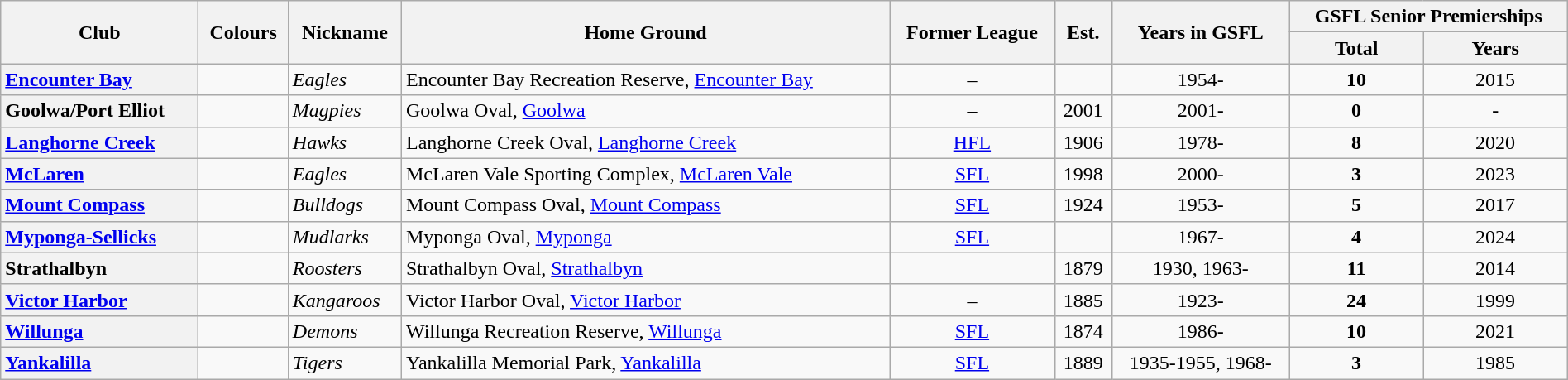<table class="wikitable sortable mw-collapsible mw-collapsed" style="width:100%">
<tr>
<th rowspan="2">Club</th>
<th rowspan="2">Colours</th>
<th rowspan="2">Nickname</th>
<th rowspan="2">Home Ground</th>
<th rowspan="2">Former League</th>
<th rowspan="2">Est.</th>
<th rowspan="2">Years in GSFL</th>
<th colspan="2">GSFL Senior Premierships</th>
</tr>
<tr>
<th>Total</th>
<th>Years </th>
</tr>
<tr>
<th style=text-align:left><a href='#'>Encounter Bay</a></th>
<td></td>
<td><em>Eagles</em></td>
<td>Encounter Bay Recreation Reserve, <a href='#'>Encounter Bay</a></td>
<td align="center">–</td>
<td align="center"></td>
<td align="center">1954-</td>
<td align="center"><strong>10</strong></td>
<td align="center">2015</td>
</tr>
<tr>
<th style=text-align:left>Goolwa/Port Elliot</th>
<td></td>
<td><em>Magpies</em></td>
<td>Goolwa Oval, <a href='#'>Goolwa</a></td>
<td align="center">–</td>
<td align="center">2001</td>
<td align="center">2001-</td>
<td align="center"><strong>0</strong></td>
<td align="center">-</td>
</tr>
<tr>
<th style=text-align:left><a href='#'>Langhorne Creek</a></th>
<td></td>
<td><em>Hawks</em></td>
<td>Langhorne Creek Oval, <a href='#'>Langhorne Creek</a></td>
<td align="center"><a href='#'>HFL</a></td>
<td align="center">1906</td>
<td align="center">1978-</td>
<td align="center"><strong>8</strong></td>
<td align="center">2020</td>
</tr>
<tr>
<th style=text-align:left><a href='#'>McLaren</a></th>
<td></td>
<td><em>Eagles</em></td>
<td>McLaren Vale Sporting Complex, <a href='#'>McLaren Vale</a></td>
<td align="center"><a href='#'>SFL</a></td>
<td align="center">1998</td>
<td align="center">2000-</td>
<td align="center"><strong>3</strong></td>
<td align="center">2023</td>
</tr>
<tr>
<th style=text-align:left><a href='#'>Mount Compass</a></th>
<td></td>
<td><em>Bulldogs</em></td>
<td>Mount Compass Oval, <a href='#'>Mount Compass</a></td>
<td align="center"><a href='#'>SFL</a></td>
<td align="center">1924</td>
<td align="center">1953-</td>
<td align="center"><strong>5</strong></td>
<td align="center">2017</td>
</tr>
<tr>
<th style=text-align:left><a href='#'>Myponga-Sellicks</a></th>
<td></td>
<td><em>Mudlarks</em></td>
<td>Myponga Oval, <a href='#'>Myponga</a></td>
<td align="center"><a href='#'>SFL</a></td>
<td align="center"></td>
<td align="center">1967-</td>
<td align="center"><strong>4</strong></td>
<td align="center">2024</td>
</tr>
<tr>
<th style=text-align:left>Strathalbyn</th>
<td></td>
<td><em>Roosters</em></td>
<td>Strathalbyn Oval, <a href='#'>Strathalbyn</a></td>
<td align="center"></td>
<td align="center">1879</td>
<td align="center">1930, 1963-</td>
<td align="center"><strong>11</strong></td>
<td align="center">2014</td>
</tr>
<tr>
<th style=text-align:left><a href='#'>Victor Harbor</a></th>
<td></td>
<td><em>Kangaroos</em></td>
<td>Victor Harbor Oval, <a href='#'>Victor Harbor</a></td>
<td align="center">–</td>
<td align="center">1885</td>
<td align="center">1923-</td>
<td align="center"><strong>24</strong></td>
<td align="center">1999</td>
</tr>
<tr>
<th style=text-align:left><a href='#'>Willunga</a></th>
<td></td>
<td><em>Demons</em></td>
<td>Willunga Recreation Reserve, <a href='#'>Willunga</a></td>
<td align="center"><a href='#'>SFL</a></td>
<td align="center">1874</td>
<td align="center">1986-</td>
<td align="center"><strong>10</strong></td>
<td align="center">2021</td>
</tr>
<tr>
<th style=text-align:left><a href='#'>Yankalilla</a></th>
<td></td>
<td><em>Tigers</em></td>
<td>Yankalilla Memorial Park, <a href='#'>Yankalilla</a></td>
<td align="center"><a href='#'>SFL</a></td>
<td align="center">1889</td>
<td align="center">1935-1955, 1968-</td>
<td align="center"><strong>3</strong></td>
<td align="center">1985</td>
</tr>
</table>
